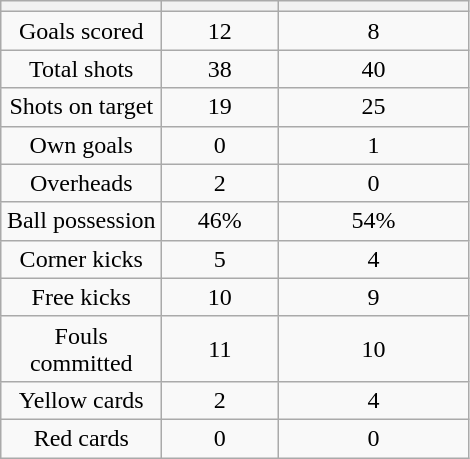<table class="wikitable" style="text-align: center">
<tr>
<th width=100></th>
<th width=70></th>
<th width=120></th>
</tr>
<tr>
<td>Goals scored </td>
<td>12</td>
<td>8</td>
</tr>
<tr>
<td>Total shots</td>
<td>38</td>
<td>40</td>
</tr>
<tr>
<td>Shots on target</td>
<td>19</td>
<td>25</td>
</tr>
<tr>
<td>Own goals</td>
<td>0</td>
<td>1</td>
</tr>
<tr>
<td>Overheads</td>
<td>2</td>
<td>0</td>
</tr>
<tr>
<td>Ball possession</td>
<td>46%</td>
<td>54%</td>
</tr>
<tr>
<td>Corner kicks</td>
<td>5</td>
<td>4</td>
</tr>
<tr>
<td>Free kicks</td>
<td>10</td>
<td>9</td>
</tr>
<tr>
<td>Fouls committed</td>
<td>11</td>
<td>10</td>
</tr>
<tr>
<td>Yellow cards </td>
<td>2</td>
<td>4</td>
</tr>
<tr>
<td>Red cards </td>
<td>0</td>
<td>0</td>
</tr>
</table>
